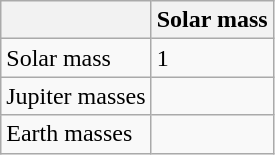<table class="wikitable" border="1">
<tr>
<th></th>
<th>Solar mass</th>
</tr>
<tr>
<td>Solar mass</td>
<td>1</td>
</tr>
<tr>
<td>Jupiter masses</td>
<td></td>
</tr>
<tr>
<td>Earth masses</td>
<td></td>
</tr>
</table>
